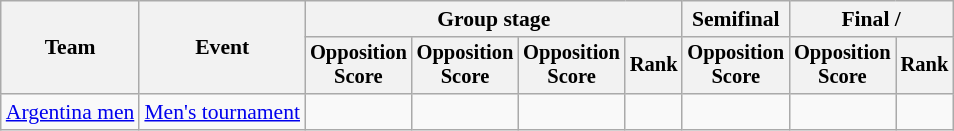<table class="wikitable" style="font-size:90%">
<tr>
<th rowspan="2">Team</th>
<th rowspan="2">Event</th>
<th colspan="4">Group stage</th>
<th>Semifinal</th>
<th colspan="2">Final / </th>
</tr>
<tr style="font-size:95%">
<th>Opposition<br>Score</th>
<th>Opposition<br>Score</th>
<th>Opposition<br>Score</th>
<th>Rank</th>
<th>Opposition<br>Score</th>
<th>Opposition<br>Score</th>
<th>Rank</th>
</tr>
<tr align="center">
<td align="left"><a href='#'>Argentina men</a></td>
<td align="left"><a href='#'>Men's tournament</a></td>
<td></td>
<td></td>
<td></td>
<td></td>
<td></td>
<td></td>
<td></td>
</tr>
</table>
